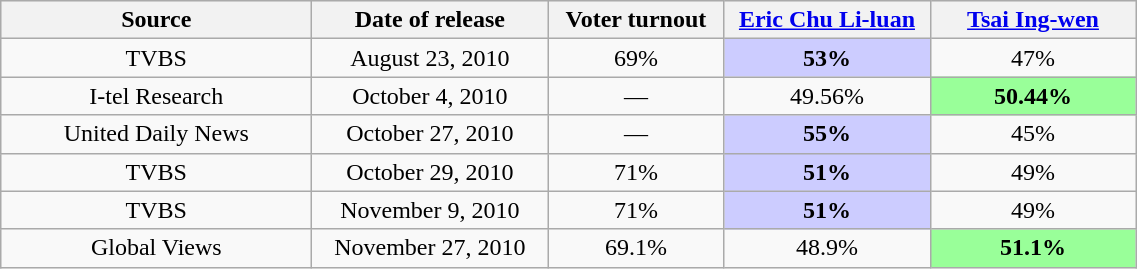<table class="wikitable collapsible" style="text-align:center">
<tr style="background-color:#E9E9E9">
<th style="width:200px;">Source</th>
<th style="width:150px;">Date of release</th>
<th style="width:110px;">Voter turnout</th>
<th style="width:130px;"><a href='#'>Eric Chu Li-luan</a></th>
<th style="width:130px;"><a href='#'>Tsai Ing-wen</a></th>
</tr>
<tr>
<td>TVBS</td>
<td>August 23, 2010</td>
<td>69%</td>
<td style="background-color:#CCCCFF"><strong>53%</strong></td>
<td>47%</td>
</tr>
<tr>
<td>I-tel Research</td>
<td>October 4, 2010</td>
<td>—</td>
<td>49.56%</td>
<td style="background-color:#99FF99"><strong>50.44%</strong></td>
</tr>
<tr>
<td>United Daily News</td>
<td>October 27, 2010</td>
<td>—</td>
<td style="background-color:#CCCCFF"><strong>55%</strong></td>
<td>45%</td>
</tr>
<tr>
<td>TVBS</td>
<td>October 29, 2010</td>
<td>71%</td>
<td style="background-color:#CCCCFF"><strong>51%</strong></td>
<td>49%</td>
</tr>
<tr>
<td>TVBS</td>
<td>November 9, 2010</td>
<td>71%</td>
<td style="background-color:#CCCCFF"><strong>51%</strong></td>
<td>49%</td>
</tr>
<tr>
<td>Global Views</td>
<td>November 27, 2010</td>
<td>69.1%</td>
<td>48.9%</td>
<td style="background-color:#99FF99"><strong>51.1%</strong></td>
</tr>
</table>
